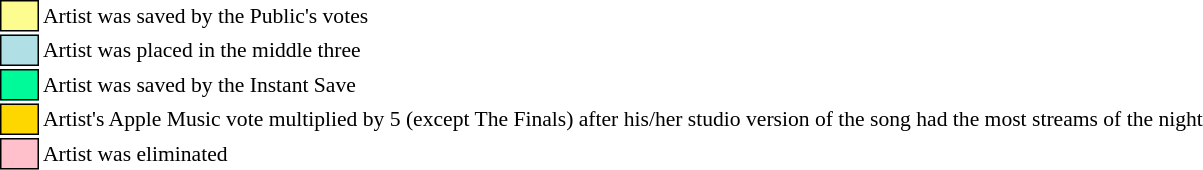<table class="toccolours"style="font-size: 90%; white-space: nowrap;">
<tr>
<td style="background:#fdfc8f; border:1px solid black;">      </td>
<td>Artist was saved by the Public's votes</td>
</tr>
<tr>
<td style="background:#b0e0e6; border:1px solid black;">      </td>
<td>Artist was placed in the middle three</td>
</tr>
<tr>
<td style="background:#00FA9A; border:1px solid black;">      </td>
<td>Artist was saved by the Instant Save</td>
</tr>
<tr>
<td style="background:#fed600; border:1px solid black;">      </td>
<td>Artist's Apple Music vote multiplied by 5 (except The Finals) after his/her studio version of the song had the most streams of the night</td>
</tr>
<tr>
<td style="background:pink; border:1px solid black;">      </td>
<td>Artist was eliminated</td>
</tr>
</table>
